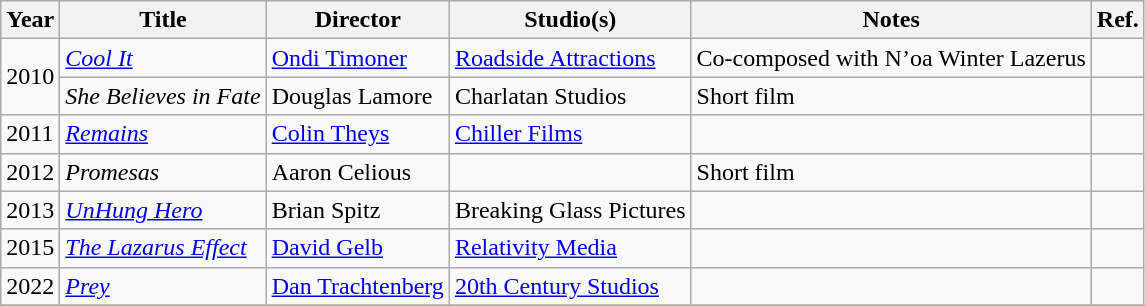<table class="wikitable plainrowheaders">
<tr>
<th>Year</th>
<th>Title</th>
<th>Director</th>
<th>Studio(s)</th>
<th>Notes</th>
<th>Ref.</th>
</tr>
<tr>
<td rowspan=2>2010</td>
<td><em><a href='#'>Cool It</a></em></td>
<td><a href='#'>Ondi Timoner</a></td>
<td><a href='#'>Roadside Attractions</a></td>
<td>Co-composed with N’oa Winter Lazerus</td>
<td></td>
</tr>
<tr>
<td><em>She Believes in Fate</em></td>
<td>Douglas Lamore</td>
<td>Charlatan Studios</td>
<td>Short film</td>
<td></td>
</tr>
<tr>
<td>2011</td>
<td><em><a href='#'>Remains</a></em></td>
<td><a href='#'>Colin Theys</a></td>
<td><a href='#'>Chiller Films</a></td>
<td></td>
<td></td>
</tr>
<tr>
<td>2012</td>
<td><em>Promesas</em></td>
<td>Aaron Celious</td>
<td></td>
<td>Short film</td>
<td></td>
</tr>
<tr>
<td>2013</td>
<td><em><a href='#'>UnHung Hero</a></em></td>
<td>Brian Spitz</td>
<td>Breaking Glass Pictures</td>
<td></td>
<td></td>
</tr>
<tr>
<td>2015</td>
<td><em><a href='#'>The Lazarus Effect</a></em></td>
<td><a href='#'>David Gelb</a></td>
<td><a href='#'>Relativity Media</a></td>
<td></td>
<td></td>
</tr>
<tr>
<td>2022</td>
<td><em><a href='#'>Prey</a></em></td>
<td><a href='#'>Dan Trachtenberg</a></td>
<td><a href='#'>20th Century Studios</a></td>
<td></td>
<td style="text-align:center;"></td>
</tr>
<tr>
</tr>
</table>
